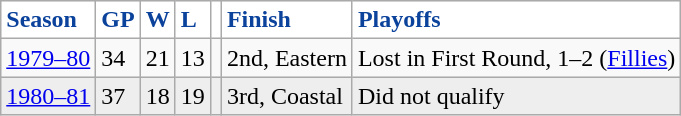<table class="wikitable">
<tr style="font-weight:bold;background:white;color:#0b429b;border-color:#c9333f;">
<td>Season</td>
<td>GP</td>
<td>W</td>
<td>L</td>
<td></td>
<td>Finish</td>
<td>Playoffs</td>
</tr>
<tr>
<td><a href='#'>1979–80</a></td>
<td>34</td>
<td>21</td>
<td>13</td>
<td></td>
<td>2nd, Eastern</td>
<td>Lost in First Round, 1–2 (<a href='#'>Fillies</a>)</td>
</tr>
<tr style="background:#eee;">
<td><a href='#'>1980–81</a></td>
<td>37</td>
<td>18</td>
<td>19</td>
<td></td>
<td>3rd, Coastal</td>
<td>Did not qualify</td>
</tr>
</table>
